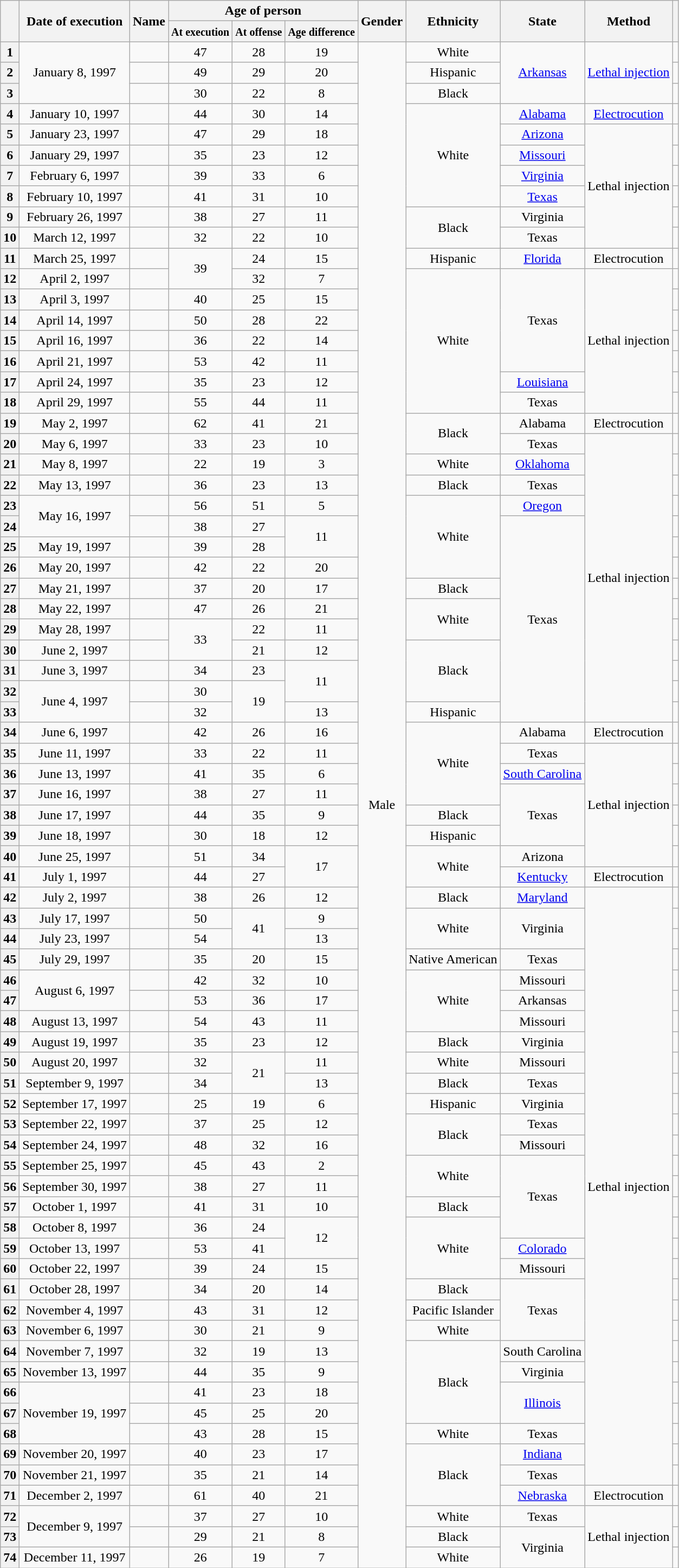<table class="wikitable sortable" style="text-align:center;">
<tr>
<th scope="col" rowspan="2"></th>
<th scope="col" rowspan="2" data-sort-type="date">Date of execution</th>
<th scope="col" rowspan="2">Name</th>
<th scope="col" colspan="3">Age of person</th>
<th scope="col" rowspan="2">Gender</th>
<th scope="col" rowspan="2">Ethnicity</th>
<th scope="col" rowspan="2">State</th>
<th scope="col" rowspan="2">Method</th>
<th scope="col" rowspan="2"></th>
</tr>
<tr>
<th scope="col"><small>At execution</small></th>
<th scope="col"><small>At offense</small></th>
<th scope="col"><small>Age difference</small></th>
</tr>
<tr>
<th scope="row">1</th>
<td rowspan="3">January 8, 1997</td>
<td></td>
<td>47 </td>
<td>28 </td>
<td>19</td>
<td rowspan="74">Male</td>
<td>White</td>
<td rowspan="3"><a href='#'>Arkansas</a></td>
<td rowspan="3"><a href='#'>Lethal injection</a></td>
<td></td>
</tr>
<tr>
<th scope="row">2</th>
<td></td>
<td>49 </td>
<td>29 </td>
<td>20</td>
<td>Hispanic</td>
<td></td>
</tr>
<tr>
<th scope="row">3</th>
<td></td>
<td>30 </td>
<td>22 </td>
<td>8</td>
<td>Black</td>
<td></td>
</tr>
<tr>
<th scope="row">4</th>
<td>January 10, 1997</td>
<td></td>
<td>44 </td>
<td>30 </td>
<td>14</td>
<td rowspan="5">White</td>
<td><a href='#'>Alabama</a></td>
<td><a href='#'>Electrocution</a></td>
<td></td>
</tr>
<tr>
<th scope="row">5</th>
<td>January 23, 1997</td>
<td></td>
<td>47 </td>
<td>29 </td>
<td>18</td>
<td><a href='#'>Arizona</a></td>
<td rowspan="6">Lethal injection</td>
<td></td>
</tr>
<tr>
<th scope="row">6</th>
<td>January 29, 1997</td>
<td></td>
<td>35 </td>
<td>23 </td>
<td>12</td>
<td><a href='#'>Missouri</a></td>
<td></td>
</tr>
<tr>
<th scope="row">7</th>
<td>February 6, 1997</td>
<td></td>
<td>39 </td>
<td>33 </td>
<td>6</td>
<td><a href='#'>Virginia</a></td>
<td></td>
</tr>
<tr>
<th scope="row">8</th>
<td>February 10, 1997</td>
<td></td>
<td>41 </td>
<td>31 </td>
<td>10</td>
<td><a href='#'>Texas</a></td>
<td></td>
</tr>
<tr>
<th scope="row">9</th>
<td>February 26, 1997</td>
<td></td>
<td>38 </td>
<td>27 </td>
<td>11</td>
<td rowspan="2">Black</td>
<td>Virginia</td>
<td></td>
</tr>
<tr>
<th scope="row">10</th>
<td>March 12, 1997</td>
<td></td>
<td>32 </td>
<td>22 </td>
<td>10</td>
<td>Texas</td>
<td></td>
</tr>
<tr>
<th scope="row">11</th>
<td>March 25, 1997</td>
<td></td>
<td rowspan="2">39 </td>
<td>24 </td>
<td>15</td>
<td>Hispanic</td>
<td><a href='#'>Florida</a></td>
<td>Electrocution</td>
<td></td>
</tr>
<tr>
<th scope="row">12</th>
<td>April 2, 1997</td>
<td></td>
<td>32  </td>
<td>7</td>
<td rowspan="7">White</td>
<td rowspan="5">Texas</td>
<td rowspan="7">Lethal injection</td>
<td></td>
</tr>
<tr>
<th scope="row">13</th>
<td>April 3, 1997</td>
<td></td>
<td>40 </td>
<td>25 </td>
<td>15</td>
<td></td>
</tr>
<tr>
<th scope="row">14</th>
<td>April 14, 1997</td>
<td></td>
<td>50 </td>
<td>28 </td>
<td>22</td>
<td></td>
</tr>
<tr>
<th scope="row">15</th>
<td>April 16, 1997</td>
<td></td>
<td>36 </td>
<td>22 </td>
<td>14</td>
<td></td>
</tr>
<tr>
<th scope="row">16</th>
<td>April 21, 1997</td>
<td></td>
<td>53 </td>
<td>42 </td>
<td>11</td>
<td></td>
</tr>
<tr>
<th scope="row">17</th>
<td>April 24, 1997</td>
<td></td>
<td>35 </td>
<td>23 </td>
<td>12</td>
<td><a href='#'>Louisiana</a></td>
<td></td>
</tr>
<tr>
<th scope="row">18</th>
<td>April 29, 1997</td>
<td></td>
<td>55 </td>
<td>44 </td>
<td>11</td>
<td>Texas</td>
<td></td>
</tr>
<tr>
<th scope="row">19</th>
<td>May 2, 1997</td>
<td></td>
<td>62 </td>
<td>41 </td>
<td>21</td>
<td rowspan="2">Black</td>
<td>Alabama</td>
<td>Electrocution</td>
<td></td>
</tr>
<tr>
<th scope="row">20</th>
<td>May 6, 1997</td>
<td></td>
<td>33 </td>
<td>23 </td>
<td>10</td>
<td>Texas</td>
<td rowspan="14">Lethal injection</td>
<td></td>
</tr>
<tr>
<th scope="row">21</th>
<td>May 8, 1997</td>
<td></td>
<td>22 </td>
<td>19 </td>
<td>3</td>
<td>White</td>
<td><a href='#'>Oklahoma</a></td>
<td></td>
</tr>
<tr>
<th scope="row">22</th>
<td>May 13, 1997</td>
<td></td>
<td>36 </td>
<td>23 </td>
<td>13</td>
<td>Black</td>
<td>Texas</td>
<td></td>
</tr>
<tr>
<th scope="row">23</th>
<td rowspan="2">May 16, 1997</td>
<td></td>
<td>56 </td>
<td>51 </td>
<td>5</td>
<td rowspan="4">White</td>
<td><a href='#'>Oregon</a></td>
<td></td>
</tr>
<tr>
<th scope="row">24</th>
<td></td>
<td>38 </td>
<td>27 </td>
<td rowspan="2">11</td>
<td rowspan="10">Texas</td>
<td></td>
</tr>
<tr>
<th scope="row">25</th>
<td>May 19, 1997</td>
<td></td>
<td>39 </td>
<td>28 </td>
<td></td>
</tr>
<tr>
<th scope="row">26</th>
<td>May 20, 1997</td>
<td></td>
<td>42 </td>
<td>22 </td>
<td>20</td>
<td></td>
</tr>
<tr>
<th scope="row">27</th>
<td>May 21, 1997</td>
<td></td>
<td>37 </td>
<td>20 </td>
<td>17</td>
<td>Black</td>
<td></td>
</tr>
<tr>
<th scope="row">28</th>
<td>May 22, 1997</td>
<td></td>
<td>47 </td>
<td>26 </td>
<td>21</td>
<td rowspan="2">White</td>
<td></td>
</tr>
<tr>
<th scope="row">29</th>
<td>May 28, 1997</td>
<td></td>
<td rowspan="2">33 </td>
<td>22 </td>
<td>11</td>
<td></td>
</tr>
<tr>
<th scope="row">30</th>
<td>June 2, 1997</td>
<td></td>
<td>21  </td>
<td>12</td>
<td rowspan="3">Black</td>
<td></td>
</tr>
<tr>
<th scope="row">31</th>
<td>June 3, 1997</td>
<td></td>
<td>34 </td>
<td>23 </td>
<td rowspan="2">11</td>
<td></td>
</tr>
<tr>
<th scope="row">32</th>
<td rowspan="2">June 4, 1997</td>
<td></td>
<td>30 </td>
<td rowspan="2">19 </td>
<td></td>
</tr>
<tr>
<th scope="row">33</th>
<td></td>
<td>32  </td>
<td>13</td>
<td>Hispanic</td>
<td></td>
</tr>
<tr>
<th scope="row">34</th>
<td>June 6, 1997</td>
<td></td>
<td>42 </td>
<td>26 </td>
<td>16</td>
<td rowspan="4">White</td>
<td>Alabama</td>
<td>Electrocution</td>
<td></td>
</tr>
<tr>
<th scope="row">35</th>
<td>June 11, 1997</td>
<td></td>
<td>33 </td>
<td>22 </td>
<td>11</td>
<td>Texas</td>
<td rowspan="6">Lethal injection</td>
<td></td>
</tr>
<tr>
<th scope="row">36</th>
<td>June 13, 1997</td>
<td></td>
<td>41 </td>
<td>35 </td>
<td>6</td>
<td><a href='#'>South Carolina</a></td>
<td></td>
</tr>
<tr>
<th scope="row">37</th>
<td>June 16, 1997</td>
<td></td>
<td>38 </td>
<td>27 </td>
<td>11</td>
<td rowspan="3">Texas</td>
<td></td>
</tr>
<tr>
<th scope="row">38</th>
<td>June 17, 1997</td>
<td></td>
<td>44 </td>
<td>35 </td>
<td>9</td>
<td>Black</td>
<td></td>
</tr>
<tr>
<th scope="row">39</th>
<td>June 18, 1997</td>
<td></td>
<td>30 </td>
<td>18 </td>
<td>12</td>
<td>Hispanic</td>
<td></td>
</tr>
<tr>
<th scope="row">40</th>
<td>June 25, 1997</td>
<td></td>
<td>51 </td>
<td>34 </td>
<td rowspan="2">17</td>
<td rowspan="2">White</td>
<td>Arizona</td>
<td></td>
</tr>
<tr>
<th scope="row">41</th>
<td>July 1, 1997</td>
<td></td>
<td>44 </td>
<td>27 </td>
<td><a href='#'>Kentucky</a></td>
<td>Electrocution</td>
<td></td>
</tr>
<tr>
<th scope="row">42</th>
<td>July 2, 1997</td>
<td></td>
<td>38 </td>
<td>26 </td>
<td>12</td>
<td>Black</td>
<td><a href='#'>Maryland</a></td>
<td rowspan="29">Lethal injection</td>
<td></td>
</tr>
<tr>
<th scope="row">43</th>
<td>July 17, 1997</td>
<td></td>
<td>50 </td>
<td rowspan="2">41 </td>
<td>9</td>
<td rowspan="2">White</td>
<td rowspan="2">Virginia</td>
<td></td>
</tr>
<tr>
<th scope="row">44</th>
<td>July 23, 1997</td>
<td></td>
<td>54  </td>
<td>13</td>
<td></td>
</tr>
<tr>
<th scope="row">45</th>
<td>July 29, 1997</td>
<td></td>
<td>35 </td>
<td>20 </td>
<td>15</td>
<td>Native American</td>
<td>Texas</td>
<td></td>
</tr>
<tr>
<th scope="row">46</th>
<td rowspan="2">August 6, 1997</td>
<td></td>
<td>42 </td>
<td>32 </td>
<td>10</td>
<td rowspan="3">White</td>
<td>Missouri</td>
<td></td>
</tr>
<tr>
<th scope="row">47</th>
<td></td>
<td>53 </td>
<td>36 </td>
<td>17</td>
<td>Arkansas</td>
<td></td>
</tr>
<tr>
<th scope="row">48</th>
<td>August 13, 1997</td>
<td></td>
<td>54 </td>
<td>43 </td>
<td>11</td>
<td>Missouri</td>
<td></td>
</tr>
<tr>
<th scope="row">49</th>
<td>August 19, 1997</td>
<td></td>
<td>35 </td>
<td>23 </td>
<td>12</td>
<td>Black</td>
<td>Virginia</td>
<td></td>
</tr>
<tr>
<th scope="row">50</th>
<td>August 20, 1997</td>
<td></td>
<td>32 </td>
<td rowspan="2">21 </td>
<td>11</td>
<td>White</td>
<td>Missouri</td>
<td></td>
</tr>
<tr>
<th scope="row">51</th>
<td>September 9, 1997</td>
<td></td>
<td>34  </td>
<td>13</td>
<td>Black</td>
<td>Texas</td>
<td></td>
</tr>
<tr>
<th scope="row">52</th>
<td>September 17, 1997</td>
<td></td>
<td>25 </td>
<td>19 </td>
<td>6</td>
<td>Hispanic</td>
<td>Virginia</td>
<td></td>
</tr>
<tr>
<th scope="row">53</th>
<td>September 22, 1997</td>
<td></td>
<td>37 </td>
<td>25 </td>
<td>12</td>
<td rowspan="2">Black</td>
<td>Texas</td>
<td></td>
</tr>
<tr>
<th scope="row">54</th>
<td>September 24, 1997</td>
<td></td>
<td>48 </td>
<td>32 </td>
<td>16</td>
<td>Missouri</td>
<td></td>
</tr>
<tr>
<th scope="row">55</th>
<td>September 25, 1997</td>
<td></td>
<td>45 </td>
<td>43 </td>
<td>2</td>
<td rowspan="2">White</td>
<td rowspan="4">Texas</td>
<td></td>
</tr>
<tr>
<th scope="row">56</th>
<td>September 30, 1997</td>
<td></td>
<td>38 </td>
<td>27 </td>
<td>11</td>
<td></td>
</tr>
<tr>
<th scope="row">57</th>
<td>October 1, 1997</td>
<td></td>
<td>41 </td>
<td>31 </td>
<td>10</td>
<td>Black</td>
<td></td>
</tr>
<tr>
<th scope="row">58</th>
<td>October 8, 1997</td>
<td></td>
<td>36 </td>
<td>24 </td>
<td rowspan="2">12</td>
<td rowspan="3">White</td>
<td></td>
</tr>
<tr>
<th scope="row">59</th>
<td>October 13, 1997</td>
<td></td>
<td>53 </td>
<td>41 </td>
<td><a href='#'>Colorado</a></td>
<td></td>
</tr>
<tr>
<th scope="row">60</th>
<td>October 22, 1997</td>
<td></td>
<td>39 </td>
<td>24 </td>
<td>15</td>
<td>Missouri</td>
<td></td>
</tr>
<tr>
<th scope="row">61</th>
<td>October 28, 1997</td>
<td></td>
<td>34 </td>
<td>20 </td>
<td>14</td>
<td>Black</td>
<td rowspan="3">Texas</td>
<td></td>
</tr>
<tr>
<th scope="row">62</th>
<td>November 4, 1997</td>
<td></td>
<td>43 </td>
<td>31 </td>
<td>12</td>
<td>Pacific Islander</td>
<td></td>
</tr>
<tr>
<th scope="row">63</th>
<td>November 6, 1997</td>
<td></td>
<td>30 </td>
<td>21 </td>
<td>9</td>
<td>White</td>
<td></td>
</tr>
<tr>
<th scope="row">64</th>
<td>November 7, 1997</td>
<td></td>
<td>32 </td>
<td>19 </td>
<td>13</td>
<td rowspan="4">Black</td>
<td>South Carolina</td>
<td></td>
</tr>
<tr>
<th scope="row">65</th>
<td>November 13, 1997</td>
<td></td>
<td>44 </td>
<td>35 </td>
<td>9</td>
<td>Virginia</td>
<td></td>
</tr>
<tr>
<th scope="row">66</th>
<td rowspan="3">November 19, 1997</td>
<td></td>
<td>41 </td>
<td>23 </td>
<td>18</td>
<td rowspan="2"><a href='#'>Illinois</a></td>
<td></td>
</tr>
<tr>
<th scope="row">67</th>
<td></td>
<td>45 </td>
<td>25 </td>
<td>20</td>
<td></td>
</tr>
<tr>
<th scope="row">68</th>
<td></td>
<td>43 </td>
<td>28 </td>
<td>15</td>
<td>White</td>
<td>Texas</td>
<td></td>
</tr>
<tr>
<th scope="row">69</th>
<td>November 20, 1997</td>
<td></td>
<td>40 </td>
<td>23 </td>
<td>17</td>
<td rowspan="3">Black</td>
<td><a href='#'>Indiana</a></td>
<td></td>
</tr>
<tr>
<th scope="row">70</th>
<td>November 21, 1997</td>
<td></td>
<td>35 </td>
<td>21 </td>
<td>14</td>
<td>Texas</td>
<td></td>
</tr>
<tr>
<th scope="row">71</th>
<td>December 2, 1997</td>
<td></td>
<td>61 </td>
<td>40 </td>
<td>21</td>
<td><a href='#'>Nebraska</a></td>
<td>Electrocution</td>
<td></td>
</tr>
<tr>
<th scope="row">72</th>
<td rowspan="2">December 9, 1997</td>
<td></td>
<td>37 </td>
<td>27 </td>
<td>10</td>
<td>White</td>
<td>Texas</td>
<td rowspan="3">Lethal injection</td>
<td></td>
</tr>
<tr>
<th scope="row">73</th>
<td></td>
<td>29 </td>
<td>21 </td>
<td>8</td>
<td>Black</td>
<td rowspan="2">Virginia</td>
<td></td>
</tr>
<tr>
<th scope="row">74</th>
<td>December 11, 1997</td>
<td></td>
<td>26 </td>
<td>19 </td>
<td>7</td>
<td>White</td>
<td></td>
</tr>
</table>
